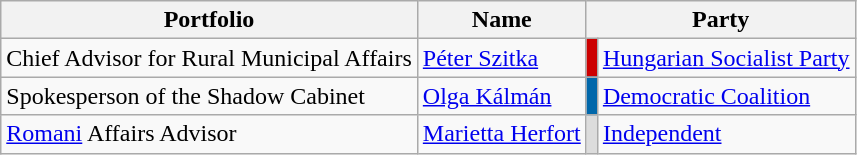<table class=wikitable>
<tr>
<th>Portfolio</th>
<th>Name</th>
<th colspan=2>Party</th>
</tr>
<tr>
<td>Chief Advisor for Rural Municipal Affairs</td>
<td><a href='#'>Péter Szitka</a></td>
<td style="background-color:#CC0000;"></td>
<td><a href='#'>Hungarian Socialist Party</a></td>
</tr>
<tr>
<td>Spokesperson of the Shadow Cabinet</td>
<td><a href='#'>Olga Kálmán</a></td>
<td style="background-color:#0067AA;"></td>
<td><a href='#'>Democratic Coalition</a></td>
</tr>
<tr>
<td><a href='#'>Romani</a> Affairs Advisor</td>
<td><a href='#'>Marietta Herfort</a></td>
<td style="background-color:#DCDCDC;"></td>
<td><a href='#'>Independent</a></td>
</tr>
</table>
